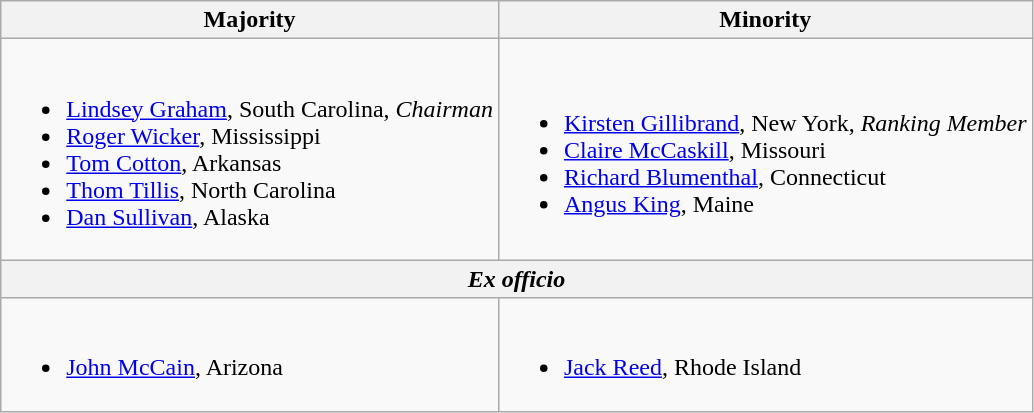<table class=wikitable>
<tr>
<th>Majority</th>
<th>Minority</th>
</tr>
<tr>
<td><br><ul><li><a href='#'>Lindsey Graham</a>, South Carolina, <em>Chairman</em></li><li><a href='#'>Roger Wicker</a>, Mississippi</li><li><a href='#'>Tom Cotton</a>, Arkansas</li><li><a href='#'>Thom Tillis</a>, North Carolina</li><li><a href='#'>Dan Sullivan</a>, Alaska</li></ul></td>
<td><br><ul><li><a href='#'>Kirsten Gillibrand</a>, New York, <em>Ranking Member</em></li><li><a href='#'>Claire McCaskill</a>, Missouri</li><li><a href='#'>Richard Blumenthal</a>, Connecticut</li><li><span><a href='#'>Angus King</a>, Maine</span></li></ul></td>
</tr>
<tr>
<th colspan=2><em>Ex officio</em></th>
</tr>
<tr>
<td><br><ul><li><a href='#'>John McCain</a>, Arizona</li></ul></td>
<td><br><ul><li><a href='#'>Jack Reed</a>, Rhode Island</li></ul></td>
</tr>
</table>
